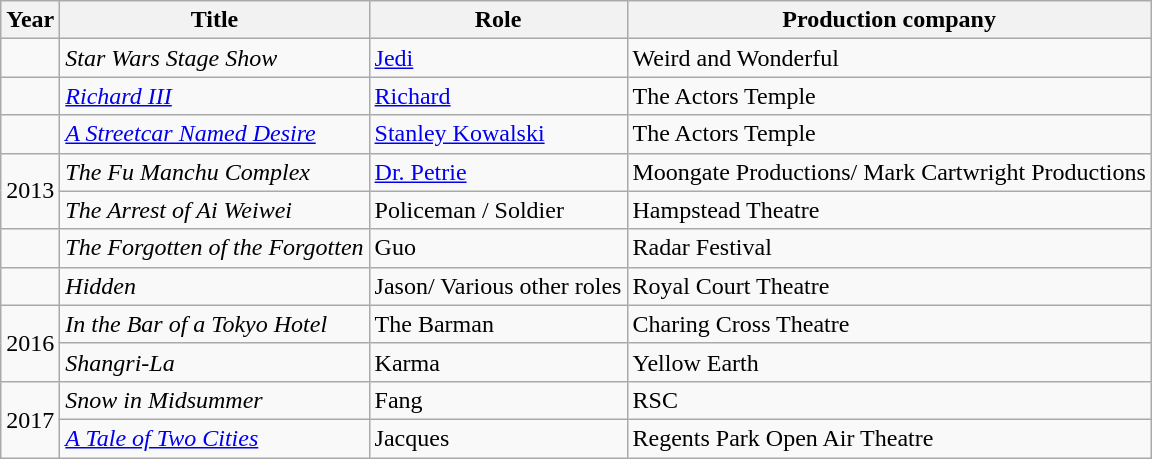<table class="wikitable">
<tr>
<th>Year</th>
<th>Title</th>
<th>Role</th>
<th>Production company</th>
</tr>
<tr>
<td></td>
<td><em>Star Wars Stage Show</em></td>
<td><a href='#'>Jedi</a></td>
<td>Weird and Wonderful</td>
</tr>
<tr>
<td></td>
<td><em><a href='#'>Richard III</a></em></td>
<td><a href='#'>Richard</a></td>
<td>The Actors Temple</td>
</tr>
<tr>
<td></td>
<td><em><a href='#'>A Streetcar Named Desire</a></em></td>
<td><a href='#'>Stanley Kowalski</a></td>
<td>The Actors Temple</td>
</tr>
<tr>
<td rowspan="2">2013</td>
<td><em>The Fu Manchu Complex</em></td>
<td><a href='#'>Dr. Petrie</a></td>
<td>Moongate Productions/ Mark Cartwright Productions</td>
</tr>
<tr>
<td><em>The Arrest of Ai Weiwei</em></td>
<td>Policeman / Soldier</td>
<td>Hampstead Theatre</td>
</tr>
<tr>
<td></td>
<td><em>The Forgotten of the Forgotten</em></td>
<td>Guo</td>
<td>Radar Festival</td>
</tr>
<tr>
<td></td>
<td><em>Hidden</em></td>
<td>Jason/ Various other roles</td>
<td>Royal Court Theatre</td>
</tr>
<tr>
<td rowspan="2">2016</td>
<td><em>In the Bar of a Tokyo Hotel</em></td>
<td>The Barman</td>
<td>Charing Cross Theatre</td>
</tr>
<tr>
<td><em>Shangri-La</em></td>
<td>Karma</td>
<td>Yellow Earth</td>
</tr>
<tr>
<td rowspan="2">2017</td>
<td><em>Snow in Midsummer</em></td>
<td>Fang</td>
<td>RSC</td>
</tr>
<tr>
<td><em><a href='#'>A Tale of Two Cities</a></em></td>
<td>Jacques</td>
<td>Regents Park Open Air Theatre</td>
</tr>
</table>
